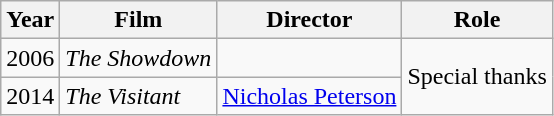<table class="wikitable">
<tr>
<th>Year</th>
<th>Film</th>
<th>Director</th>
<th>Role</th>
</tr>
<tr>
<td>2006</td>
<td><em>The Showdown</em></td>
<td></td>
<td rowspan=2>Special thanks</td>
</tr>
<tr>
<td>2014</td>
<td><em>The Visitant</em></td>
<td><a href='#'>Nicholas Peterson</a></td>
</tr>
</table>
